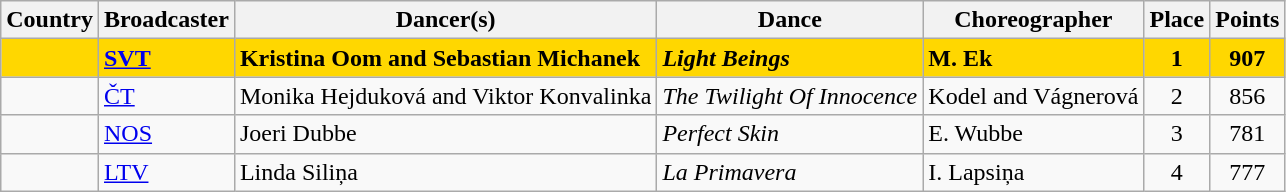<table class="wikitable sortable plainrowheaders">
<tr>
<th scope="col">Country</th>
<th scope="col">Broadcaster</th>
<th scope="col">Dancer(s)</th>
<th scope="col">Dance</th>
<th scope="col">Choreographer</th>
<th scope="col">Place</th>
<th scope="col">Points</th>
</tr>
<tr style="font-weight:bold; background:gold;">
<td></td>
<td><a href='#'>SVT</a></td>
<td>Kristina Oom and Sebastian Michanek</td>
<td><em>Light Beings</em></td>
<td>M. Ek</td>
<td style="text-align:center;">1</td>
<td style="text-align:center;">907</td>
</tr>
<tr>
<td></td>
<td><a href='#'>ČT</a></td>
<td>Monika Hejduková and Viktor Konvalinka</td>
<td><em>The Twilight Of Innocence</em></td>
<td>Kodel and Vágnerová</td>
<td style="text-align:center;">2</td>
<td style="text-align:center;">856</td>
</tr>
<tr>
<td></td>
<td><a href='#'>NOS</a></td>
<td>Joeri Dubbe</td>
<td><em>Perfect Skin</em></td>
<td>E. Wubbe</td>
<td style="text-align:center;">3</td>
<td style="text-align:center;">781</td>
</tr>
<tr>
<td></td>
<td><a href='#'>LTV</a></td>
<td>Linda Siliņa</td>
<td><em>La Primavera</em></td>
<td>I. Lapsiņa</td>
<td style="text-align:center;">4</td>
<td style="text-align:center;">777</td>
</tr>
</table>
